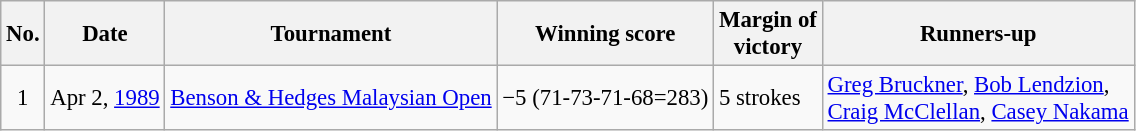<table class="wikitable" style="font-size:95%;">
<tr>
<th>No.</th>
<th>Date</th>
<th>Tournament</th>
<th>Winning score</th>
<th>Margin of<br>victory</th>
<th>Runners-up</th>
</tr>
<tr>
<td align=center>1</td>
<td align=right>Apr 2, <a href='#'>1989</a></td>
<td><a href='#'>Benson & Hedges Malaysian Open</a></td>
<td>−5 (71-73-71-68=283)</td>
<td>5 strokes</td>
<td> <a href='#'>Greg Bruckner</a>,  <a href='#'>Bob Lendzion</a>,<br> <a href='#'>Craig McClellan</a>,  <a href='#'>Casey Nakama</a></td>
</tr>
</table>
